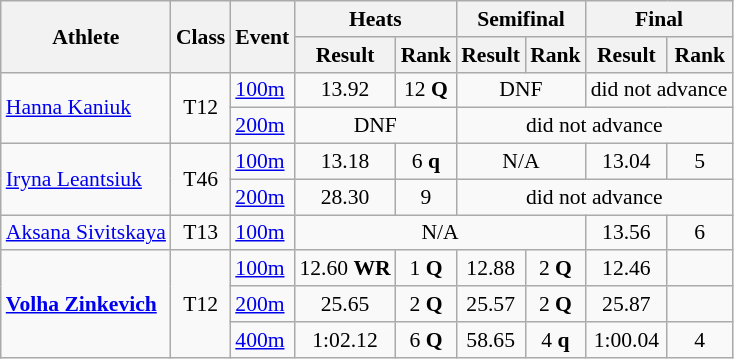<table class=wikitable style="font-size:90%">
<tr>
<th rowspan="2">Athlete</th>
<th rowspan="2">Class</th>
<th rowspan="2">Event</th>
<th colspan="2">Heats</th>
<th colspan="2">Semifinal</th>
<th colspan="2">Final</th>
</tr>
<tr>
<th>Result</th>
<th>Rank</th>
<th>Result</th>
<th>Rank</th>
<th>Result</th>
<th>Rank</th>
</tr>
<tr>
<td rowspan="2"><a href='#'>Hanna Kaniuk</a></td>
<td rowspan="2" style="text-align:center;">T12</td>
<td><a href='#'>100m</a></td>
<td style="text-align:center;">13.92</td>
<td style="text-align:center;">12 <strong>Q</strong></td>
<td style="text-align:center;" colspan="2">DNF</td>
<td style="text-align:center;" colspan="2">did not advance</td>
</tr>
<tr>
<td><a href='#'>200m</a></td>
<td style="text-align:center;" colspan="2">DNF</td>
<td style="text-align:center;" colspan="4">did not advance</td>
</tr>
<tr>
<td rowspan="2"><a href='#'>Iryna Leantsiuk</a></td>
<td rowspan="2" style="text-align:center;">T46</td>
<td><a href='#'>100m</a></td>
<td style="text-align:center;">13.18</td>
<td style="text-align:center;">6 <strong>q</strong></td>
<td style="text-align:center;" colspan="2">N/A</td>
<td style="text-align:center;">13.04</td>
<td style="text-align:center;">5</td>
</tr>
<tr>
<td><a href='#'>200m</a></td>
<td style="text-align:center;">28.30</td>
<td style="text-align:center;">9</td>
<td style="text-align:center;" colspan="4">did not advance</td>
</tr>
<tr>
<td><a href='#'>Aksana Sivitskaya</a></td>
<td style="text-align:center;">T13</td>
<td><a href='#'>100m</a></td>
<td style="text-align:center;" colspan="4">N/A</td>
<td style="text-align:center;">13.56</td>
<td style="text-align:center;">6</td>
</tr>
<tr>
<td rowspan="3"><strong><a href='#'>Volha Zinkevich</a></strong></td>
<td rowspan="3" style="text-align:center;">T12</td>
<td><a href='#'>100m</a></td>
<td style="text-align:center;">12.60 <strong>WR</strong></td>
<td style="text-align:center;">1 <strong>Q</strong></td>
<td style="text-align:center;">12.88</td>
<td style="text-align:center;">2 <strong>Q</strong></td>
<td style="text-align:center;">12.46</td>
<td style="text-align:center;"></td>
</tr>
<tr>
<td><a href='#'>200m</a></td>
<td style="text-align:center;">25.65</td>
<td style="text-align:center;">2 <strong>Q</strong></td>
<td style="text-align:center;">25.57</td>
<td style="text-align:center;">2 <strong>Q</strong></td>
<td style="text-align:center;">25.87</td>
<td style="text-align:center;"></td>
</tr>
<tr>
<td><a href='#'>400m</a></td>
<td style="text-align:center;">1:02.12</td>
<td style="text-align:center;">6 <strong>Q</strong></td>
<td style="text-align:center;">58.65</td>
<td style="text-align:center;">4 <strong>q</strong></td>
<td style="text-align:center;">1:00.04</td>
<td style="text-align:center;">4</td>
</tr>
</table>
